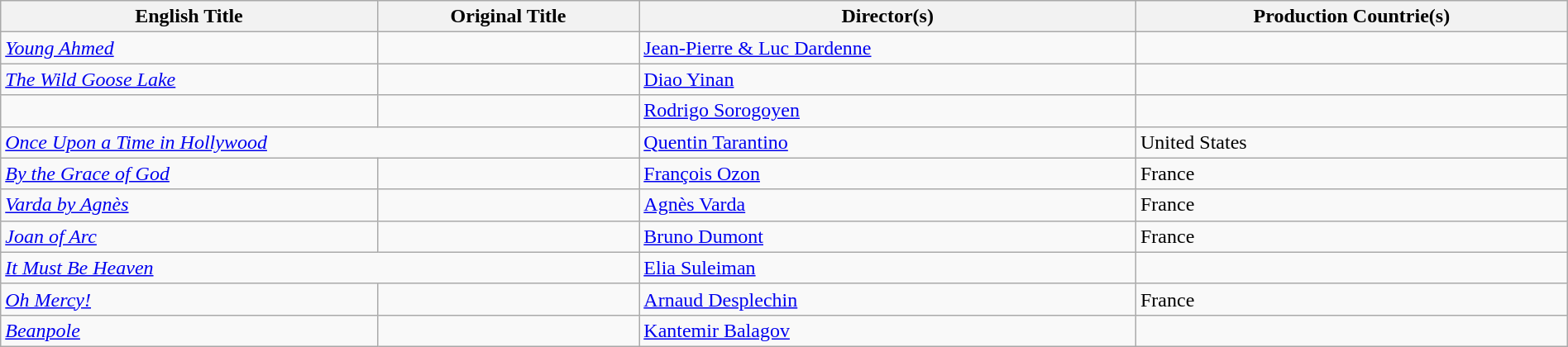<table class="sortable wikitable" style="width:100%; margin-bottom:4px" cellpadding="5">
<tr>
<th scope="col">English Title</th>
<th scope="col">Original Title</th>
<th scope="col">Director(s)</th>
<th scope="col">Production Countrie(s)</th>
</tr>
<tr>
<td><em><a href='#'>Young Ahmed</a></em></td>
<td></td>
<td><a href='#'>Jean-Pierre & Luc Dardenne</a></td>
<td></td>
</tr>
<tr>
<td><em><a href='#'>The Wild Goose Lake</a></em></td>
<td></td>
<td><a href='#'>Diao Yinan</a></td>
<td></td>
</tr>
<tr>
<td></td>
<td></td>
<td><a href='#'>Rodrigo Sorogoyen</a></td>
<td></td>
</tr>
<tr>
<td colspan = "2"><em><a href='#'>Once Upon a Time in Hollywood</a></em></td>
<td><a href='#'>Quentin Tarantino</a></td>
<td>United States</td>
</tr>
<tr>
<td><a href='#'><em>By the Grace of God</em></a></td>
<td></td>
<td><a href='#'>François Ozon</a></td>
<td>France</td>
</tr>
<tr>
<td><em><a href='#'>Varda by Agnès</a></em></td>
<td></td>
<td><a href='#'>Agnès Varda</a></td>
<td>France</td>
</tr>
<tr>
<td><a href='#'><em>Joan of Arc</em></a></td>
<td></td>
<td><a href='#'>Bruno Dumont</a></td>
<td>France</td>
</tr>
<tr>
<td colspan = "2"><em><a href='#'>It Must Be Heaven</a></em></td>
<td><a href='#'>Elia Suleiman</a></td>
<td></td>
</tr>
<tr>
<td><em><a href='#'>Oh Mercy!</a></em></td>
<td></td>
<td><a href='#'>Arnaud Desplechin</a></td>
<td>France</td>
</tr>
<tr>
<td><a href='#'><em>Beanpole</em></a></td>
<td></td>
<td><a href='#'>Kantemir Balagov</a></td>
<td></td>
</tr>
</table>
